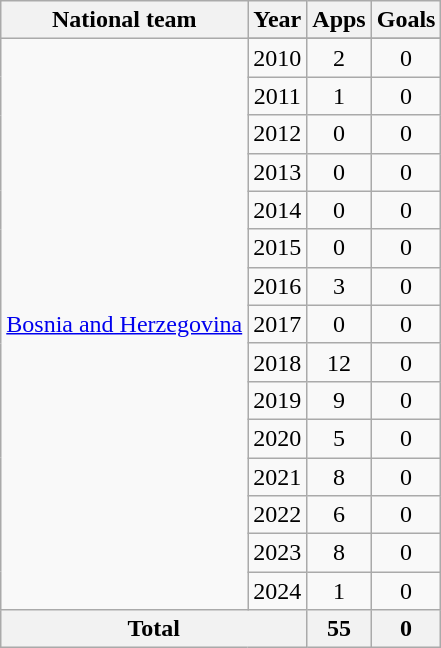<table class="wikitable" style="text-align:center">
<tr>
<th>National team</th>
<th>Year</th>
<th>Apps</th>
<th>Goals</th>
</tr>
<tr>
<td rowspan=16><a href='#'>Bosnia and Herzegovina</a></td>
</tr>
<tr>
<td>2010</td>
<td>2</td>
<td>0</td>
</tr>
<tr>
<td>2011</td>
<td>1</td>
<td>0</td>
</tr>
<tr>
<td>2012</td>
<td>0</td>
<td>0</td>
</tr>
<tr>
<td>2013</td>
<td>0</td>
<td>0</td>
</tr>
<tr>
<td>2014</td>
<td>0</td>
<td>0</td>
</tr>
<tr>
<td>2015</td>
<td>0</td>
<td>0</td>
</tr>
<tr>
<td>2016</td>
<td>3</td>
<td>0</td>
</tr>
<tr>
<td>2017</td>
<td>0</td>
<td>0</td>
</tr>
<tr>
<td>2018</td>
<td>12</td>
<td>0</td>
</tr>
<tr>
<td>2019</td>
<td>9</td>
<td>0</td>
</tr>
<tr>
<td>2020</td>
<td>5</td>
<td>0</td>
</tr>
<tr>
<td>2021</td>
<td>8</td>
<td>0</td>
</tr>
<tr>
<td>2022</td>
<td>6</td>
<td>0</td>
</tr>
<tr>
<td>2023</td>
<td>8</td>
<td>0</td>
</tr>
<tr>
<td>2024</td>
<td>1</td>
<td>0</td>
</tr>
<tr>
<th colspan=2>Total</th>
<th>55</th>
<th>0</th>
</tr>
</table>
